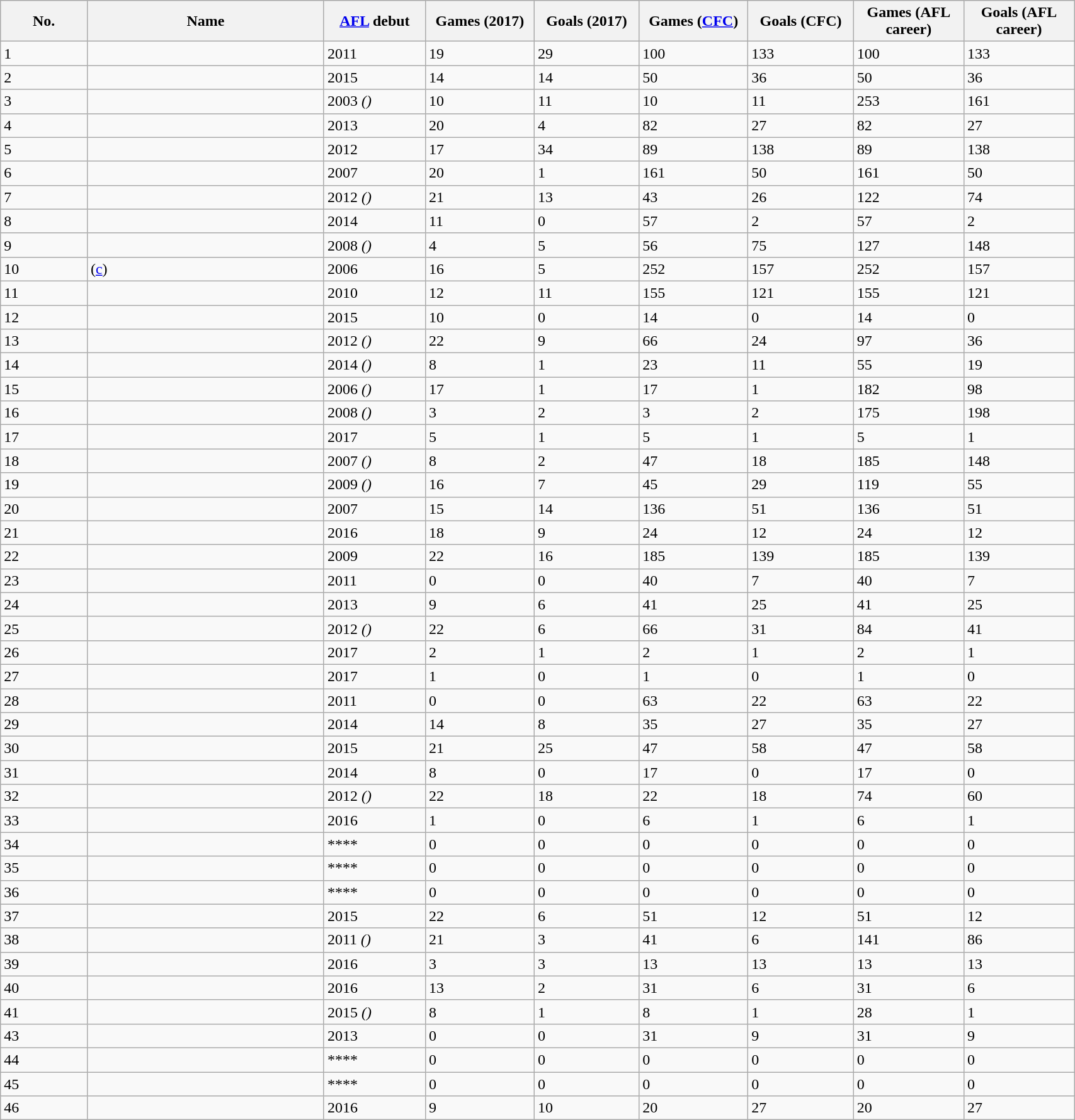<table class="wikitable sortable" style="width:90%;">
<tr style="background:#efefef;">
<th width=2%>No.</th>
<th width=6%>Name</th>
<th width=2%><a href='#'>AFL</a> debut</th>
<th width=2%>Games (2017)</th>
<th width=2%>Goals (2017)</th>
<th width=2%>Games (<a href='#'>CFC</a>)</th>
<th width=2%>Goals (CFC)</th>
<th width=2%>Games (AFL career)</th>
<th width=2%>Goals (AFL career)</th>
</tr>
<tr>
<td align=left>1</td>
<td></td>
<td>2011</td>
<td>19</td>
<td>29</td>
<td>100</td>
<td>133</td>
<td>100</td>
<td>133</td>
</tr>
<tr>
<td align=left>2</td>
<td></td>
<td>2015</td>
<td>14</td>
<td>14</td>
<td>50</td>
<td>36</td>
<td>50</td>
<td>36</td>
</tr>
<tr>
<td align=left>3</td>
<td></td>
<td>2003 <em>()</em></td>
<td>10</td>
<td>11</td>
<td>10</td>
<td>11</td>
<td>253</td>
<td>161</td>
</tr>
<tr>
<td align=left>4</td>
<td></td>
<td>2013</td>
<td>20</td>
<td>4</td>
<td>82</td>
<td>27</td>
<td>82</td>
<td>27</td>
</tr>
<tr>
<td align=left>5</td>
<td></td>
<td>2012</td>
<td>17</td>
<td>34</td>
<td>89</td>
<td>138</td>
<td>89</td>
<td>138</td>
</tr>
<tr>
<td align=left>6</td>
<td></td>
<td>2007</td>
<td>20</td>
<td>1</td>
<td>161</td>
<td>50</td>
<td>161</td>
<td>50</td>
</tr>
<tr>
<td align=left>7</td>
<td></td>
<td>2012 <em>()</em></td>
<td>21</td>
<td>13</td>
<td>43</td>
<td>26</td>
<td>122</td>
<td>74</td>
</tr>
<tr>
<td align=left>8</td>
<td></td>
<td>2014</td>
<td>11</td>
<td>0</td>
<td>57</td>
<td>2</td>
<td>57</td>
<td>2</td>
</tr>
<tr>
<td align=left>9</td>
<td></td>
<td>2008 <em>()</em></td>
<td>4</td>
<td>5</td>
<td>56</td>
<td>75</td>
<td>127</td>
<td>148</td>
</tr>
<tr>
<td align=left>10</td>
<td> (<a href='#'>c</a>)</td>
<td>2006</td>
<td>16</td>
<td>5</td>
<td>252</td>
<td>157</td>
<td>252</td>
<td>157</td>
</tr>
<tr>
<td align=left>11</td>
<td></td>
<td>2010</td>
<td>12</td>
<td>11</td>
<td>155</td>
<td>121</td>
<td>155</td>
<td>121</td>
</tr>
<tr>
<td align=left>12</td>
<td></td>
<td>2015</td>
<td>10</td>
<td>0</td>
<td>14</td>
<td>0</td>
<td>14</td>
<td>0</td>
</tr>
<tr>
<td align=left>13</td>
<td></td>
<td>2012 <em>()</em></td>
<td>22</td>
<td>9</td>
<td>66</td>
<td>24</td>
<td>97</td>
<td>36</td>
</tr>
<tr>
<td align=left>14</td>
<td></td>
<td>2014 <em>()</em></td>
<td>8</td>
<td>1</td>
<td>23</td>
<td>11</td>
<td>55</td>
<td>19</td>
</tr>
<tr>
<td align=left>15</td>
<td></td>
<td>2006 <em>()</em></td>
<td>17</td>
<td>1</td>
<td>17</td>
<td>1</td>
<td>182</td>
<td>98</td>
</tr>
<tr>
<td align=left>16</td>
<td></td>
<td>2008 <em>()</em></td>
<td>3</td>
<td>2</td>
<td>3</td>
<td>2</td>
<td>175</td>
<td>198</td>
</tr>
<tr>
<td align=left>17</td>
<td></td>
<td>2017</td>
<td>5</td>
<td>1</td>
<td>5</td>
<td>1</td>
<td>5</td>
<td>1</td>
</tr>
<tr>
<td align=left>18</td>
<td></td>
<td>2007 <em>()</em></td>
<td>8</td>
<td>2</td>
<td>47</td>
<td>18</td>
<td>185</td>
<td>148</td>
</tr>
<tr>
<td align=left>19</td>
<td></td>
<td>2009 <em>()</em></td>
<td>16</td>
<td>7</td>
<td>45</td>
<td>29</td>
<td>119</td>
<td>55</td>
</tr>
<tr>
<td align=left>20</td>
<td></td>
<td>2007</td>
<td>15</td>
<td>14</td>
<td>136</td>
<td>51</td>
<td>136</td>
<td>51</td>
</tr>
<tr>
<td align=left>21</td>
<td></td>
<td>2016</td>
<td>18</td>
<td>9</td>
<td>24</td>
<td>12</td>
<td>24</td>
<td>12</td>
</tr>
<tr>
<td align=left>22</td>
<td></td>
<td>2009</td>
<td>22</td>
<td>16</td>
<td>185</td>
<td>139</td>
<td>185</td>
<td>139</td>
</tr>
<tr>
<td align=left>23</td>
<td></td>
<td>2011</td>
<td>0</td>
<td>0</td>
<td>40</td>
<td>7</td>
<td>40</td>
<td>7</td>
</tr>
<tr>
<td align=left>24</td>
<td></td>
<td>2013</td>
<td>9</td>
<td>6</td>
<td>41</td>
<td>25</td>
<td>41</td>
<td>25</td>
</tr>
<tr>
<td align=left>25</td>
<td></td>
<td>2012 <em>()</em></td>
<td>22</td>
<td>6</td>
<td>66</td>
<td>31</td>
<td>84</td>
<td>41</td>
</tr>
<tr>
<td align=left>26</td>
<td></td>
<td>2017</td>
<td>2</td>
<td>1</td>
<td>2</td>
<td>1</td>
<td>2</td>
<td>1</td>
</tr>
<tr>
<td align=left>27</td>
<td></td>
<td>2017</td>
<td>1</td>
<td>0</td>
<td>1</td>
<td>0</td>
<td>1</td>
<td>0</td>
</tr>
<tr>
<td align=left>28</td>
<td></td>
<td>2011</td>
<td>0</td>
<td>0</td>
<td>63</td>
<td>22</td>
<td>63</td>
<td>22</td>
</tr>
<tr>
<td align=left>29</td>
<td></td>
<td>2014</td>
<td>14</td>
<td>8</td>
<td>35</td>
<td>27</td>
<td>35</td>
<td>27</td>
</tr>
<tr>
<td align=left>30</td>
<td></td>
<td>2015</td>
<td>21</td>
<td>25</td>
<td>47</td>
<td>58</td>
<td>47</td>
<td>58</td>
</tr>
<tr>
<td align=left>31</td>
<td></td>
<td>2014</td>
<td>8</td>
<td>0</td>
<td>17</td>
<td>0</td>
<td>17</td>
<td>0</td>
</tr>
<tr>
<td align=left>32</td>
<td></td>
<td>2012 <em>()</em></td>
<td>22</td>
<td>18</td>
<td>22</td>
<td>18</td>
<td>74</td>
<td>60</td>
</tr>
<tr>
<td align=left>33</td>
<td></td>
<td>2016</td>
<td>1</td>
<td>0</td>
<td>6</td>
<td>1</td>
<td>6</td>
<td>1</td>
</tr>
<tr>
<td align=left>34</td>
<td></td>
<td>****</td>
<td>0</td>
<td>0</td>
<td>0</td>
<td>0</td>
<td>0</td>
<td>0</td>
</tr>
<tr>
<td align=left>35</td>
<td></td>
<td>****</td>
<td>0</td>
<td>0</td>
<td>0</td>
<td>0</td>
<td>0</td>
<td>0</td>
</tr>
<tr>
<td align=left>36</td>
<td></td>
<td>****</td>
<td>0</td>
<td>0</td>
<td>0</td>
<td>0</td>
<td>0</td>
<td>0</td>
</tr>
<tr>
<td align=left>37</td>
<td></td>
<td>2015</td>
<td>22</td>
<td>6</td>
<td>51</td>
<td>12</td>
<td>51</td>
<td>12</td>
</tr>
<tr>
<td align=left>38</td>
<td></td>
<td>2011 <em>()</em></td>
<td>21</td>
<td>3</td>
<td>41</td>
<td>6</td>
<td>141</td>
<td>86</td>
</tr>
<tr>
<td align=left>39</td>
<td></td>
<td>2016</td>
<td>3</td>
<td>3</td>
<td>13</td>
<td>13</td>
<td>13</td>
<td>13</td>
</tr>
<tr>
<td align=left>40</td>
<td></td>
<td>2016</td>
<td>13</td>
<td>2</td>
<td>31</td>
<td>6</td>
<td>31</td>
<td>6</td>
</tr>
<tr>
<td align=left>41</td>
<td></td>
<td>2015 <em>()</em></td>
<td>8</td>
<td>1</td>
<td>8</td>
<td>1</td>
<td>28</td>
<td>1</td>
</tr>
<tr>
<td align=left>43</td>
<td></td>
<td>2013</td>
<td>0</td>
<td>0</td>
<td>31</td>
<td>9</td>
<td>31</td>
<td>9</td>
</tr>
<tr>
<td align=left>44</td>
<td></td>
<td>****</td>
<td>0</td>
<td>0</td>
<td>0</td>
<td>0</td>
<td>0</td>
<td>0</td>
</tr>
<tr>
<td align=left>45</td>
<td></td>
<td>****</td>
<td>0</td>
<td>0</td>
<td>0</td>
<td>0</td>
<td>0</td>
<td>0</td>
</tr>
<tr>
<td align=left>46</td>
<td></td>
<td>2016</td>
<td>9</td>
<td>10</td>
<td>20</td>
<td>27</td>
<td>20</td>
<td>27</td>
</tr>
</table>
